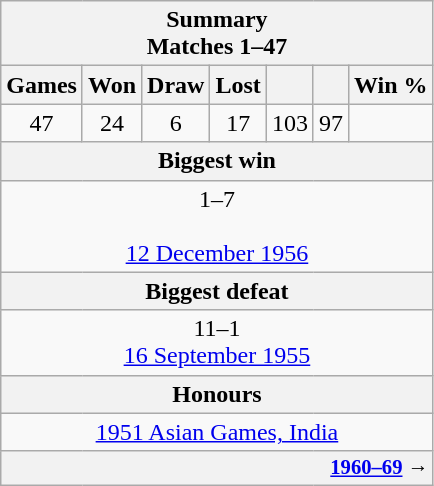<table Class = "wikitable" style="text-align:center;">
<tr>
<th colspan=7>Summary <br> Matches 1–47</th>
</tr>
<tr>
<th>Games</th>
<th>Won</th>
<th>Draw</th>
<th>Lost</th>
<th></th>
<th></th>
<th>Win %</th>
</tr>
<tr>
<td>47</td>
<td>24</td>
<td>6</td>
<td>17</td>
<td>103</td>
<td>97</td>
<td></td>
</tr>
<tr>
<th colspan=7>Biggest win</th>
</tr>
<tr>
<td colspan=7> 1–7  <br><br><a href='#'>12 December 1956</a></td>
</tr>
<tr>
<th colspan=7>Biggest defeat</th>
</tr>
<tr>
<td colspan=7> 11–1 <br><a href='#'>16 September 1955</a></td>
</tr>
<tr>
<th colspan=7>Honours</th>
</tr>
<tr>
<td colspan=7> <a href='#'>1951 Asian Games, India</a></td>
</tr>
<tr>
<th colspan=7 style="text-align:right; font-size: 86%;"><a href='#'>1960–69</a> →</th>
</tr>
</table>
